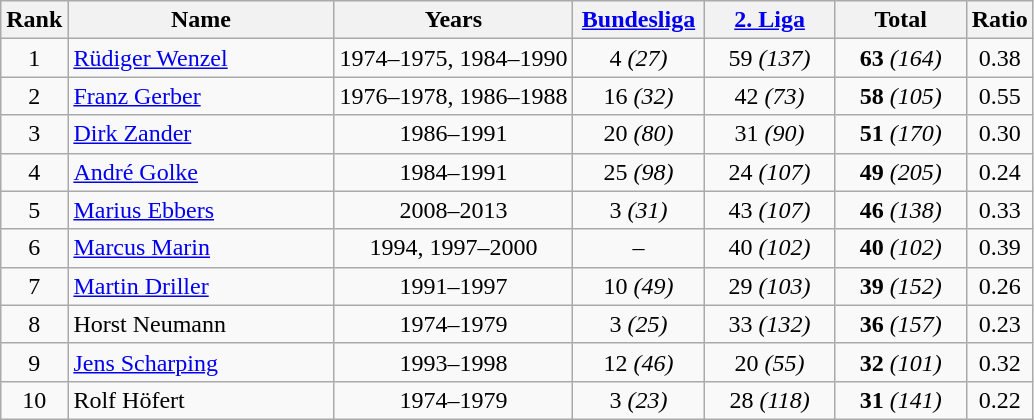<table class="wikitable sortable nowrap" style="text-align: center">
<tr>
<th>Rank</th>
<th width=170>Name</th>
<th>Years</th>
<th width=80><a href='#'>Bundesliga</a></th>
<th width=80><a href='#'>2. Liga</a></th>
<th width=80>Total</th>
<th>Ratio</th>
</tr>
<tr>
<td>1</td>
<td align="left"> <a href='#'>Rüdiger Wenzel</a></td>
<td>1974–1975, 1984–1990</td>
<td>4 <em>(27)</em></td>
<td>59 <em>(137)</em></td>
<td><strong>63</strong> <em>(164)</em></td>
<td>0.38</td>
</tr>
<tr>
<td>2</td>
<td align="left"> <a href='#'>Franz Gerber</a></td>
<td>1976–1978, 1986–1988</td>
<td>16 <em>(32)</em></td>
<td>42 <em>(73)</em></td>
<td><strong>58</strong> <em>(105)</em></td>
<td>0.55</td>
</tr>
<tr>
<td>3</td>
<td align="left"> <a href='#'>Dirk Zander</a></td>
<td>1986–1991</td>
<td>20 <em>(80)</em></td>
<td>31 <em>(90)</em></td>
<td><strong>51</strong> <em>(170)</em></td>
<td>0.30</td>
</tr>
<tr>
<td>4</td>
<td align="left"> <a href='#'>André Golke</a></td>
<td>1984–1991</td>
<td>25 <em>(98)</em></td>
<td>24 <em>(107)</em></td>
<td><strong>49</strong> <em>(205)</em></td>
<td>0.24</td>
</tr>
<tr>
<td>5</td>
<td align="left"> <a href='#'>Marius Ebbers</a></td>
<td>2008–2013</td>
<td>3 <em>(31)</em></td>
<td>43 <em>(107)</em></td>
<td><strong>46</strong> <em>(138)</em></td>
<td>0.33</td>
</tr>
<tr>
<td>6</td>
<td align="left"> <a href='#'>Marcus Marin</a></td>
<td>1994, 1997–2000</td>
<td>–</td>
<td>40 <em>(102)</em></td>
<td><strong>40</strong> <em>(102)</em></td>
<td>0.39</td>
</tr>
<tr>
<td>7</td>
<td align="left"> <a href='#'>Martin Driller</a></td>
<td>1991–1997</td>
<td>10 <em>(49)</em></td>
<td>29 <em>(103)</em></td>
<td><strong>39</strong> <em>(152)</em></td>
<td>0.26</td>
</tr>
<tr>
<td>8</td>
<td align="left"> Horst Neumann</td>
<td>1974–1979</td>
<td>3 <em>(25)</em></td>
<td>33 <em>(132)</em></td>
<td><strong>36</strong> <em>(157)</em></td>
<td>0.23</td>
</tr>
<tr>
<td>9</td>
<td align="left"> <a href='#'>Jens Scharping</a></td>
<td>1993–1998</td>
<td>12 <em>(46)</em></td>
<td>20 <em>(55)</em></td>
<td><strong>32</strong> <em>(101)</em></td>
<td>0.32</td>
</tr>
<tr>
<td>10</td>
<td align="left"> Rolf Höfert</td>
<td>1974–1979</td>
<td>3 <em>(23)</em></td>
<td>28 <em>(118)</em></td>
<td><strong>31</strong> <em>(141)</em></td>
<td>0.22</td>
</tr>
</table>
